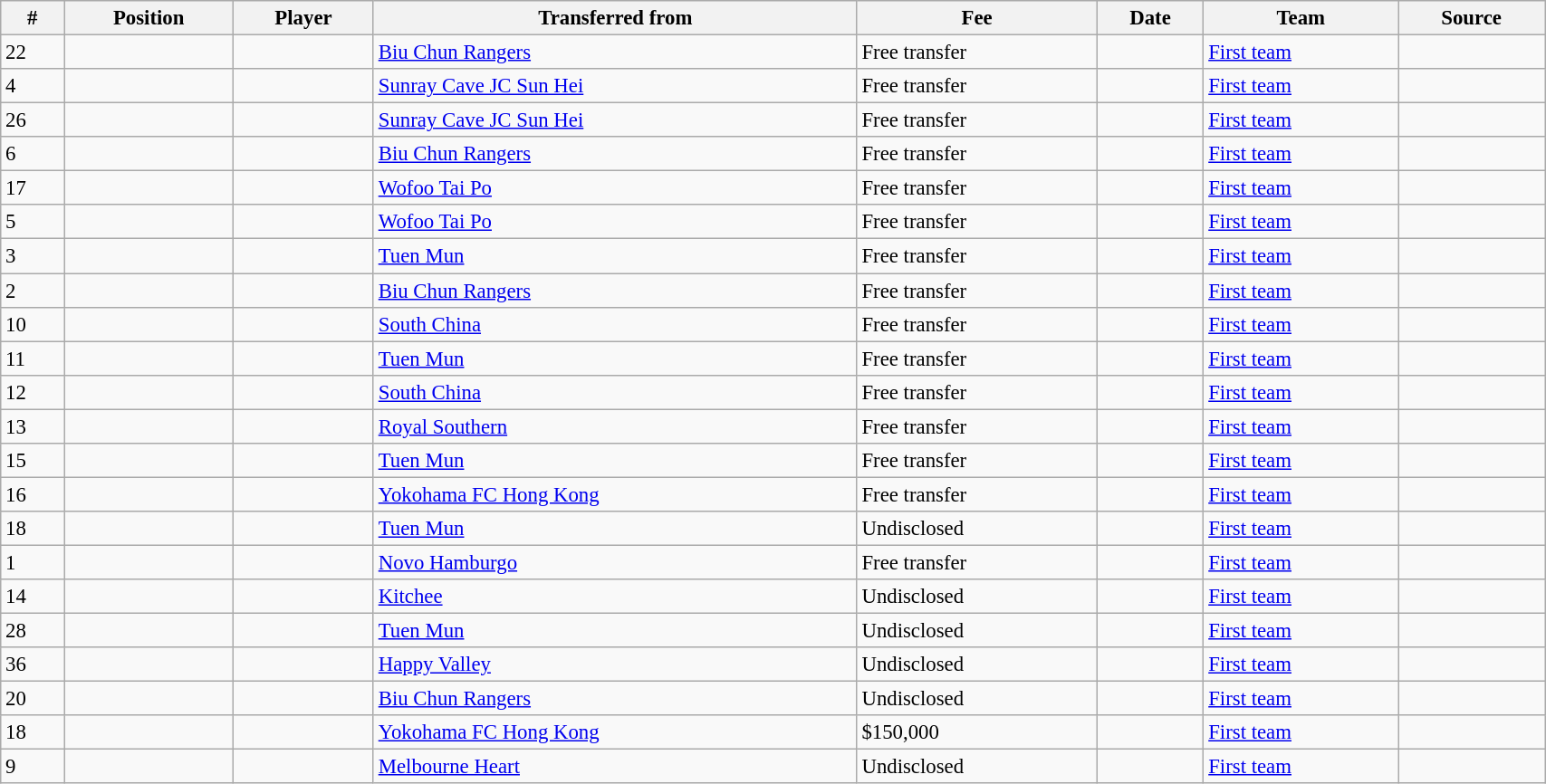<table class="wikitable sortable" style="width:90%; text-align:center; font-size:95%; text-align:left;">
<tr>
<th><strong>#</strong></th>
<th><strong>Position </strong></th>
<th><strong>Player </strong></th>
<th><strong>Transferred from</strong></th>
<th><strong>Fee </strong></th>
<th><strong>Date</strong></th>
<th><strong>Team</strong></th>
<th><strong>Source</strong></th>
</tr>
<tr>
<td>22</td>
<td></td>
<td></td>
<td> <a href='#'>Biu Chun Rangers</a></td>
<td>Free transfer</td>
<td></td>
<td><a href='#'>First team</a></td>
<td></td>
</tr>
<tr>
<td>4</td>
<td></td>
<td></td>
<td> <a href='#'>Sunray Cave JC Sun Hei</a></td>
<td>Free transfer</td>
<td></td>
<td><a href='#'>First team</a></td>
<td></td>
</tr>
<tr>
<td>26</td>
<td></td>
<td></td>
<td> <a href='#'>Sunray Cave JC Sun Hei</a></td>
<td>Free transfer</td>
<td></td>
<td><a href='#'>First team</a></td>
<td></td>
</tr>
<tr>
<td>6</td>
<td></td>
<td></td>
<td> <a href='#'>Biu Chun Rangers</a></td>
<td>Free transfer</td>
<td></td>
<td><a href='#'>First team</a></td>
<td></td>
</tr>
<tr>
<td>17</td>
<td></td>
<td></td>
<td> <a href='#'>Wofoo Tai Po</a></td>
<td>Free transfer</td>
<td></td>
<td><a href='#'>First team</a></td>
<td></td>
</tr>
<tr>
<td>5</td>
<td></td>
<td></td>
<td> <a href='#'>Wofoo Tai Po</a></td>
<td>Free transfer</td>
<td></td>
<td><a href='#'>First team</a></td>
<td></td>
</tr>
<tr>
<td>3</td>
<td></td>
<td></td>
<td> <a href='#'>Tuen Mun</a></td>
<td>Free transfer</td>
<td></td>
<td><a href='#'>First team</a></td>
<td></td>
</tr>
<tr>
<td>2</td>
<td></td>
<td></td>
<td> <a href='#'>Biu Chun Rangers</a></td>
<td>Free transfer</td>
<td></td>
<td><a href='#'>First team</a></td>
<td></td>
</tr>
<tr>
<td>10</td>
<td></td>
<td></td>
<td> <a href='#'>South China</a></td>
<td>Free transfer</td>
<td></td>
<td><a href='#'>First team</a></td>
<td></td>
</tr>
<tr>
<td>11</td>
<td></td>
<td></td>
<td> <a href='#'>Tuen Mun</a></td>
<td>Free transfer</td>
<td></td>
<td><a href='#'>First team</a></td>
<td></td>
</tr>
<tr>
<td>12</td>
<td></td>
<td></td>
<td> <a href='#'>South China</a></td>
<td>Free transfer</td>
<td></td>
<td><a href='#'>First team</a></td>
<td></td>
</tr>
<tr>
<td>13</td>
<td></td>
<td></td>
<td> <a href='#'>Royal Southern</a></td>
<td>Free transfer</td>
<td></td>
<td><a href='#'>First team</a></td>
<td></td>
</tr>
<tr>
<td>15</td>
<td></td>
<td></td>
<td> <a href='#'>Tuen Mun</a></td>
<td>Free transfer</td>
<td></td>
<td><a href='#'>First team</a></td>
<td></td>
</tr>
<tr>
<td>16</td>
<td></td>
<td></td>
<td> <a href='#'>Yokohama FC Hong Kong</a></td>
<td>Free transfer</td>
<td></td>
<td><a href='#'>First team</a></td>
<td></td>
</tr>
<tr>
<td>18</td>
<td></td>
<td></td>
<td> <a href='#'>Tuen Mun</a></td>
<td>Undisclosed</td>
<td></td>
<td><a href='#'>First team</a></td>
<td></td>
</tr>
<tr>
<td>1</td>
<td></td>
<td></td>
<td> <a href='#'>Novo Hamburgo</a></td>
<td>Free transfer</td>
<td></td>
<td><a href='#'>First team</a></td>
<td></td>
</tr>
<tr>
<td>14</td>
<td></td>
<td></td>
<td> <a href='#'>Kitchee</a></td>
<td>Undisclosed</td>
<td></td>
<td><a href='#'>First team</a></td>
<td></td>
</tr>
<tr>
<td>28</td>
<td></td>
<td></td>
<td> <a href='#'>Tuen Mun</a></td>
<td>Undisclosed</td>
<td></td>
<td><a href='#'>First team</a></td>
<td></td>
</tr>
<tr>
<td>36</td>
<td></td>
<td></td>
<td> <a href='#'>Happy Valley</a></td>
<td>Undisclosed</td>
<td></td>
<td><a href='#'>First team</a></td>
<td></td>
</tr>
<tr>
<td>20</td>
<td></td>
<td></td>
<td> <a href='#'>Biu Chun Rangers</a></td>
<td>Undisclosed</td>
<td></td>
<td><a href='#'>First team</a></td>
<td></td>
</tr>
<tr>
<td>18</td>
<td></td>
<td></td>
<td> <a href='#'>Yokohama FC Hong Kong</a></td>
<td>$150,000</td>
<td></td>
<td><a href='#'>First team</a></td>
<td></td>
</tr>
<tr>
<td>9</td>
<td></td>
<td></td>
<td> <a href='#'>Melbourne Heart</a></td>
<td>Undisclosed</td>
<td></td>
<td><a href='#'>First team</a></td>
<td></td>
</tr>
</table>
